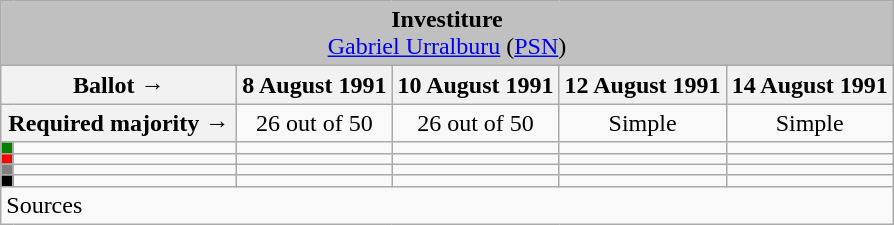<table class="wikitable" style="text-align:center;">
<tr>
<td colspan="6" align="center" bgcolor="#C0C0C0"><strong>Investiture</strong><br><a href='#'>Gabriel Urralburu</a> (<a href='#'>PSN</a>)</td>
</tr>
<tr>
<th colspan="2" width="150px">Ballot →</th>
<th>8 August 1991</th>
<th>10 August 1991</th>
<th>12 August 1991</th>
<th>14 August 1991</th>
</tr>
<tr>
<th colspan="2">Required majority →</th>
<td>26 out of 50 </td>
<td>26 out of 50 </td>
<td>Simple </td>
<td>Simple </td>
</tr>
<tr>
<th width="1px" style="background:green;"></th>
<td align="left"></td>
<td></td>
<td></td>
<td></td>
<td></td>
</tr>
<tr>
<th style="color:inherit;background:red;"></th>
<td align="left"></td>
<td></td>
<td></td>
<td></td>
<td></td>
</tr>
<tr>
<th style="color:inherit;background:gray;"></th>
<td align="left"></td>
<td></td>
<td></td>
<td></td>
<td></td>
</tr>
<tr>
<th style="color:inherit;background:black;"></th>
<td align="left"></td>
<td></td>
<td></td>
<td></td>
<td></td>
</tr>
<tr>
<td align="left" colspan="6">Sources</td>
</tr>
</table>
